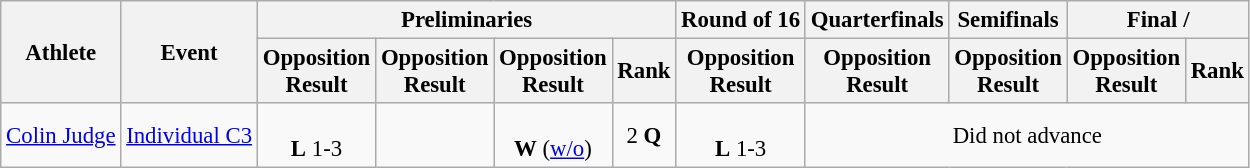<table class=wikitable style="font-size:95%">
<tr>
<th rowspan="2">Athlete</th>
<th rowspan="2">Event</th>
<th colspan="4">Preliminaries</th>
<th>Round of 16</th>
<th>Quarterfinals</th>
<th>Semifinals</th>
<th colspan="2">Final / </th>
</tr>
<tr>
<th>Opposition<br>Result</th>
<th>Opposition<br>Result</th>
<th>Opposition<br>Result</th>
<th>Rank</th>
<th>Opposition<br>Result</th>
<th>Opposition<br>Result</th>
<th>Opposition<br>Result</th>
<th>Opposition<br>Result</th>
<th>Rank</th>
</tr>
<tr align=center>
<td align=left><a href='#'>Colin Judge</a></td>
<td align=left><a href='#'>Individual C3</a></td>
<td><br> <strong>L</strong> 1-3</td>
<td></td>
<td><br> <strong>W</strong> (<a href='#'>w/o</a>)</td>
<td>2 <strong>Q</strong></td>
<td><br> <strong>L</strong> 1-3</td>
<td colspan=4>Did not advance</td>
</tr>
</table>
